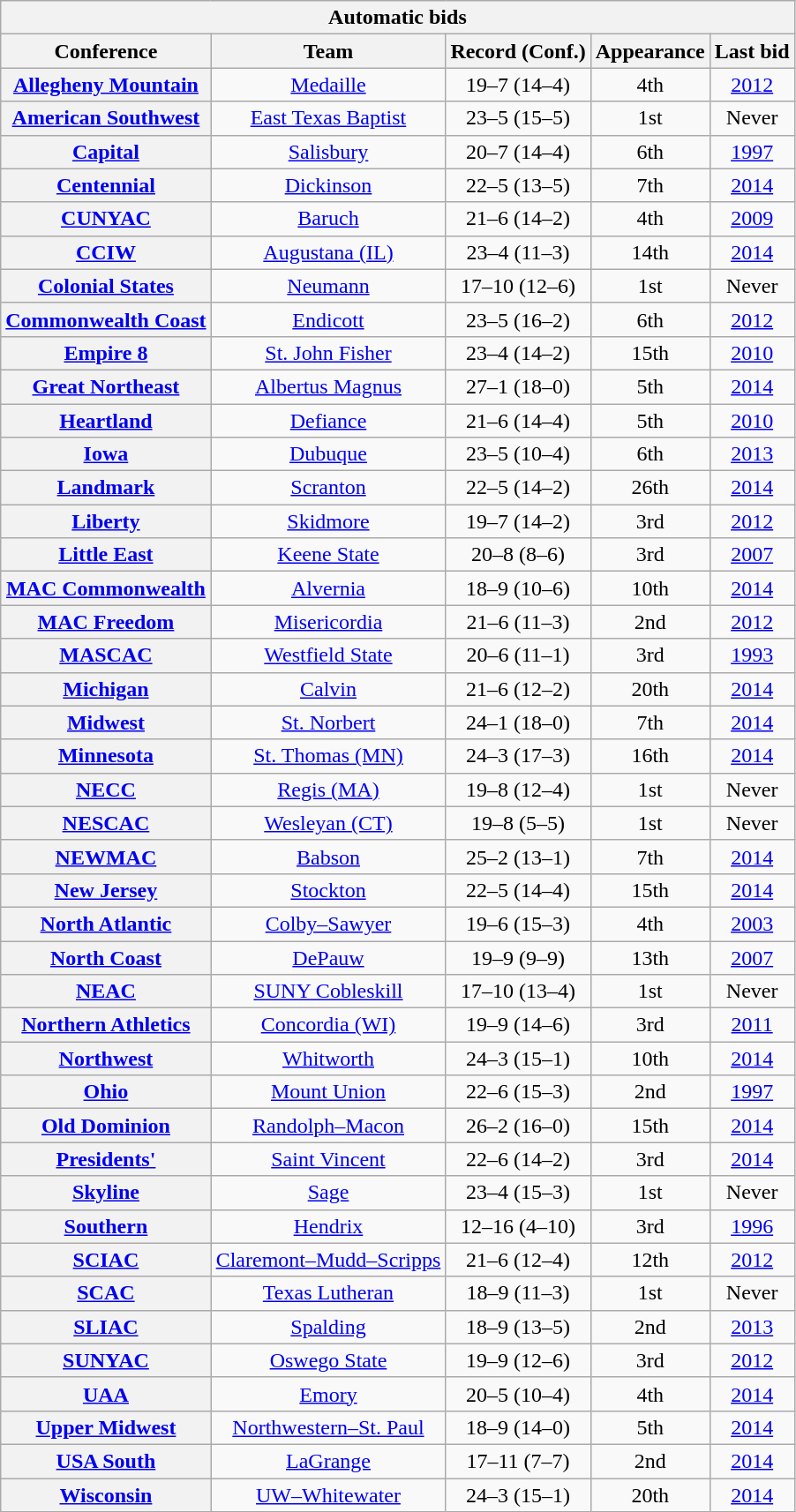<table class="wikitable sortable plainrowheaders" style="text-align:center;">
<tr>
<th colspan="8" style=>Automatic bids</th>
</tr>
<tr>
<th scope="col">Conference</th>
<th scope="col">Team</th>
<th scope="col">Record (Conf.)</th>
<th scope="col" data-sort-type="number">Appearance</th>
<th scope="col">Last bid</th>
</tr>
<tr>
<th><a href='#'>Allegheny Mountain</a></th>
<td><a href='#'>Medaille</a></td>
<td>19–7 (14–4)</td>
<td>4th</td>
<td><a href='#'>2012</a></td>
</tr>
<tr>
<th><a href='#'>American Southwest</a></th>
<td><a href='#'>East Texas Baptist</a></td>
<td>23–5 (15–5)</td>
<td>1st</td>
<td>Never</td>
</tr>
<tr>
<th><a href='#'>Capital</a></th>
<td><a href='#'>Salisbury</a></td>
<td>20–7 (14–4)</td>
<td>6th</td>
<td><a href='#'>1997</a></td>
</tr>
<tr>
<th><a href='#'>Centennial</a></th>
<td><a href='#'>Dickinson</a></td>
<td>22–5 (13–5)</td>
<td>7th</td>
<td><a href='#'>2014</a></td>
</tr>
<tr>
<th><a href='#'>CUNYAC</a></th>
<td><a href='#'>Baruch</a></td>
<td>21–6 (14–2)</td>
<td>4th</td>
<td><a href='#'>2009</a></td>
</tr>
<tr>
<th><a href='#'>CCIW</a></th>
<td><a href='#'>Augustana (IL)</a></td>
<td>23–4 (11–3)</td>
<td>14th</td>
<td><a href='#'>2014</a></td>
</tr>
<tr>
<th><a href='#'>Colonial States</a></th>
<td><a href='#'>Neumann</a></td>
<td>17–10 (12–6)</td>
<td>1st</td>
<td>Never</td>
</tr>
<tr>
<th><a href='#'>Commonwealth Coast</a></th>
<td><a href='#'>Endicott</a></td>
<td>23–5 (16–2)</td>
<td>6th</td>
<td><a href='#'>2012</a></td>
</tr>
<tr>
<th><a href='#'>Empire 8</a></th>
<td><a href='#'>St. John Fisher</a></td>
<td>23–4 (14–2)</td>
<td>15th</td>
<td><a href='#'>2010</a></td>
</tr>
<tr>
<th><a href='#'>Great Northeast</a></th>
<td><a href='#'>Albertus Magnus</a></td>
<td>27–1 (18–0)</td>
<td>5th</td>
<td><a href='#'>2014</a></td>
</tr>
<tr>
<th><a href='#'>Heartland</a></th>
<td><a href='#'>Defiance</a></td>
<td>21–6 (14–4)</td>
<td>5th</td>
<td><a href='#'>2010</a></td>
</tr>
<tr>
<th><a href='#'>Iowa</a></th>
<td><a href='#'>Dubuque</a></td>
<td>23–5 (10–4)</td>
<td>6th</td>
<td><a href='#'>2013</a></td>
</tr>
<tr>
<th><a href='#'>Landmark</a></th>
<td><a href='#'>Scranton</a></td>
<td>22–5 (14–2)</td>
<td>26th</td>
<td><a href='#'>2014</a></td>
</tr>
<tr>
<th><a href='#'>Liberty</a></th>
<td><a href='#'>Skidmore</a></td>
<td>19–7 (14–2)</td>
<td>3rd</td>
<td><a href='#'>2012</a></td>
</tr>
<tr>
<th><a href='#'>Little East</a></th>
<td><a href='#'>Keene State</a></td>
<td>20–8 (8–6)</td>
<td>3rd</td>
<td><a href='#'>2007</a></td>
</tr>
<tr>
<th><a href='#'>MAC Commonwealth</a></th>
<td><a href='#'>Alvernia</a></td>
<td>18–9 (10–6)</td>
<td>10th</td>
<td><a href='#'>2014</a></td>
</tr>
<tr>
<th><a href='#'>MAC Freedom</a></th>
<td><a href='#'>Misericordia</a></td>
<td>21–6 (11–3)</td>
<td>2nd</td>
<td><a href='#'>2012</a></td>
</tr>
<tr>
<th><a href='#'>MASCAC</a></th>
<td><a href='#'>Westfield State</a></td>
<td>20–6 (11–1)</td>
<td>3rd</td>
<td><a href='#'>1993</a></td>
</tr>
<tr>
<th><a href='#'>Michigan</a></th>
<td><a href='#'>Calvin</a></td>
<td>21–6 (12–2)</td>
<td>20th</td>
<td><a href='#'>2014</a></td>
</tr>
<tr>
<th><a href='#'>Midwest</a></th>
<td><a href='#'>St. Norbert</a></td>
<td>24–1 (18–0)</td>
<td>7th</td>
<td><a href='#'>2014</a></td>
</tr>
<tr>
<th><a href='#'>Minnesota</a></th>
<td><a href='#'>St. Thomas (MN)</a></td>
<td>24–3 (17–3)</td>
<td>16th</td>
<td><a href='#'>2014</a></td>
</tr>
<tr>
<th><a href='#'>NECC</a></th>
<td><a href='#'>Regis (MA)</a></td>
<td>19–8 (12–4)</td>
<td>1st</td>
<td>Never</td>
</tr>
<tr>
<th><a href='#'>NESCAC</a></th>
<td><a href='#'>Wesleyan (CT)</a></td>
<td>19–8 (5–5)</td>
<td>1st</td>
<td>Never</td>
</tr>
<tr>
<th><a href='#'>NEWMAC</a></th>
<td><a href='#'>Babson</a></td>
<td>25–2 (13–1)</td>
<td>7th</td>
<td><a href='#'>2014</a></td>
</tr>
<tr>
<th><a href='#'>New Jersey</a></th>
<td><a href='#'>Stockton</a></td>
<td>22–5 (14–4)</td>
<td>15th</td>
<td><a href='#'>2014</a></td>
</tr>
<tr>
<th><a href='#'>North Atlantic</a></th>
<td><a href='#'>Colby–Sawyer</a></td>
<td>19–6 (15–3)</td>
<td>4th</td>
<td><a href='#'>2003</a></td>
</tr>
<tr>
<th><a href='#'>North Coast</a></th>
<td><a href='#'>DePauw</a></td>
<td>19–9 (9–9)</td>
<td>13th</td>
<td><a href='#'>2007</a></td>
</tr>
<tr>
<th><a href='#'>NEAC</a></th>
<td><a href='#'>SUNY Cobleskill</a></td>
<td>17–10 (13–4)</td>
<td>1st</td>
<td>Never</td>
</tr>
<tr>
<th><a href='#'>Northern Athletics</a></th>
<td><a href='#'>Concordia (WI)</a></td>
<td>19–9 (14–6)</td>
<td>3rd</td>
<td><a href='#'>2011</a></td>
</tr>
<tr>
<th><a href='#'>Northwest</a></th>
<td><a href='#'>Whitworth</a></td>
<td>24–3 (15–1)</td>
<td>10th</td>
<td><a href='#'>2014</a></td>
</tr>
<tr>
<th><a href='#'>Ohio</a></th>
<td><a href='#'>Mount Union</a></td>
<td>22–6 (15–3)</td>
<td>2nd</td>
<td><a href='#'>1997</a></td>
</tr>
<tr>
<th><a href='#'>Old Dominion</a></th>
<td><a href='#'>Randolph–Macon</a></td>
<td>26–2 (16–0)</td>
<td>15th</td>
<td><a href='#'>2014</a></td>
</tr>
<tr>
<th><a href='#'>Presidents'</a></th>
<td><a href='#'>Saint Vincent</a></td>
<td>22–6 (14–2)</td>
<td>3rd</td>
<td><a href='#'>2014</a></td>
</tr>
<tr>
<th><a href='#'>Skyline</a></th>
<td><a href='#'>Sage</a></td>
<td>23–4 (15–3)</td>
<td>1st</td>
<td>Never</td>
</tr>
<tr>
<th><a href='#'>Southern</a></th>
<td><a href='#'>Hendrix</a></td>
<td>12–16 (4–10)</td>
<td>3rd</td>
<td><a href='#'>1996</a></td>
</tr>
<tr>
<th><a href='#'>SCIAC</a></th>
<td><a href='#'>Claremont–Mudd–Scripps</a></td>
<td>21–6 (12–4)</td>
<td>12th</td>
<td><a href='#'>2012</a></td>
</tr>
<tr>
<th><a href='#'>SCAC</a></th>
<td><a href='#'>Texas Lutheran</a></td>
<td>18–9 (11–3)</td>
<td>1st</td>
<td>Never</td>
</tr>
<tr>
<th><a href='#'>SLIAC</a></th>
<td><a href='#'>Spalding</a></td>
<td>18–9 (13–5)</td>
<td>2nd</td>
<td><a href='#'>2013</a></td>
</tr>
<tr>
<th><a href='#'>SUNYAC</a></th>
<td><a href='#'>Oswego State</a></td>
<td>19–9 (12–6)</td>
<td>3rd</td>
<td><a href='#'>2012</a></td>
</tr>
<tr>
<th><a href='#'>UAA</a></th>
<td><a href='#'>Emory</a></td>
<td>20–5 (10–4)</td>
<td>4th</td>
<td><a href='#'>2014</a></td>
</tr>
<tr>
<th><a href='#'>Upper Midwest</a></th>
<td><a href='#'>Northwestern–St. Paul</a></td>
<td>18–9 (14–0)</td>
<td>5th</td>
<td><a href='#'>2014</a></td>
</tr>
<tr>
<th><a href='#'>USA South</a></th>
<td><a href='#'>LaGrange</a></td>
<td>17–11 (7–7)</td>
<td>2nd</td>
<td><a href='#'>2014</a></td>
</tr>
<tr>
<th><a href='#'>Wisconsin</a></th>
<td><a href='#'>UW–Whitewater</a></td>
<td>24–3 (15–1)</td>
<td>20th</td>
<td><a href='#'>2014</a></td>
</tr>
</table>
